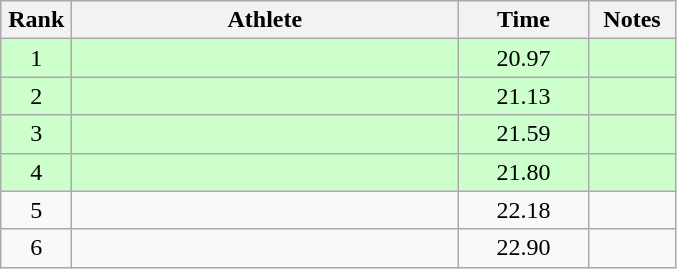<table class="wikitable sortable" style="text-align:center">
<tr>
<th width=40>Rank</th>
<th width=250>Athlete</th>
<th width=80>Time</th>
<th width=50>Notes</th>
</tr>
<tr bgcolor=ccffcc>
<td>1</td>
<td align=left></td>
<td>20.97</td>
<td></td>
</tr>
<tr bgcolor=ccffcc>
<td>2</td>
<td align=left></td>
<td>21.13</td>
<td></td>
</tr>
<tr bgcolor=ccffcc>
<td>3</td>
<td align=left></td>
<td>21.59</td>
<td></td>
</tr>
<tr bgcolor=ccffcc>
<td>4</td>
<td align=left></td>
<td>21.80</td>
<td></td>
</tr>
<tr>
<td>5</td>
<td align=left></td>
<td>22.18</td>
<td></td>
</tr>
<tr>
<td>6</td>
<td align=left></td>
<td>22.90</td>
<td></td>
</tr>
</table>
